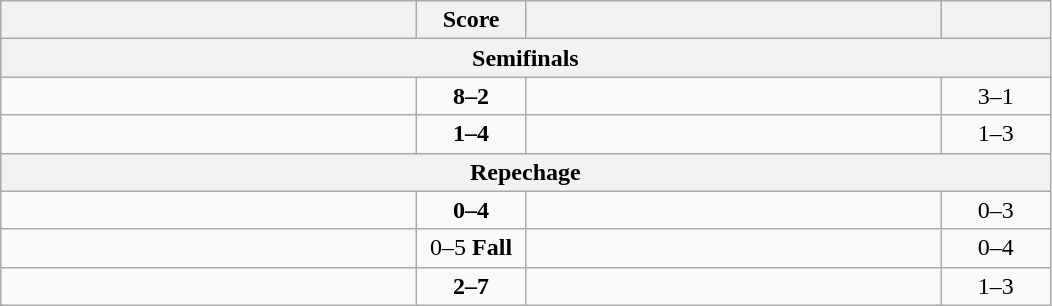<table class="wikitable" style="text-align: left; ">
<tr>
<th align="right" width="270"></th>
<th width="65">Score</th>
<th align="left" width="270"></th>
<th width="65"></th>
</tr>
<tr>
<th colspan=4>Semifinals</th>
</tr>
<tr>
<td><strong></strong></td>
<td align="center"><strong>8–2</strong></td>
<td></td>
<td align=center>3–1 <strong></strong></td>
</tr>
<tr>
<td></td>
<td align="center"><strong>1–4</strong></td>
<td><strong></strong></td>
<td align=center>1–3 <strong></strong></td>
</tr>
<tr>
<th colspan=4>Repechage</th>
</tr>
<tr>
<td></td>
<td align="center"><strong>0–4</strong></td>
<td><strong></strong></td>
<td align=center>0–3 <strong></strong></td>
</tr>
<tr>
<td></td>
<td align="center">0–5 <strong>Fall</strong></td>
<td><strong></strong></td>
<td align=center>0–4 <strong></strong></td>
</tr>
<tr>
<td></td>
<td align="center"><strong>2–7</strong></td>
<td><strong></strong></td>
<td align=center>1–3 <strong></strong></td>
</tr>
</table>
